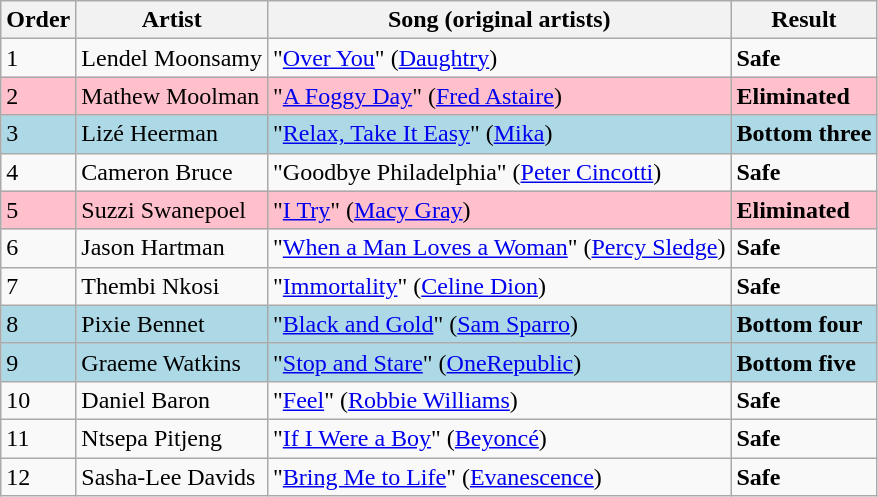<table class=wikitable>
<tr>
<th>Order</th>
<th>Artist</th>
<th>Song (original artists)</th>
<th>Result</th>
</tr>
<tr>
<td>1</td>
<td>Lendel Moonsamy</td>
<td>"<a href='#'>Over You</a>" (<a href='#'>Daughtry</a>)</td>
<td><strong>Safe</strong></td>
</tr>
<tr style="background:pink;">
<td>2</td>
<td>Mathew Moolman</td>
<td>"<a href='#'>A Foggy Day</a>" (<a href='#'>Fred Astaire</a>)</td>
<td><strong>Eliminated</strong></td>
</tr>
<tr style="background:lightblue;">
<td>3</td>
<td>Lizé Heerman</td>
<td>"<a href='#'>Relax, Take It Easy</a>" (<a href='#'>Mika</a>)</td>
<td><strong>Bottom three</strong></td>
</tr>
<tr>
<td>4</td>
<td>Cameron Bruce</td>
<td>"Goodbye Philadelphia" (<a href='#'>Peter Cincotti</a>)</td>
<td><strong>Safe</strong></td>
</tr>
<tr style="background:pink;">
<td>5</td>
<td>Suzzi Swanepoel</td>
<td>"<a href='#'>I Try</a>" (<a href='#'>Macy Gray</a>)</td>
<td><strong>Eliminated</strong></td>
</tr>
<tr>
<td>6</td>
<td>Jason Hartman</td>
<td>"<a href='#'>When a Man Loves a Woman</a>" (<a href='#'>Percy Sledge</a>)</td>
<td><strong>Safe</strong></td>
</tr>
<tr>
<td>7</td>
<td>Thembi Nkosi</td>
<td>"<a href='#'>Immortality</a>" (<a href='#'>Celine Dion</a>)</td>
<td><strong>Safe</strong></td>
</tr>
<tr style="background:lightblue;">
<td>8</td>
<td>Pixie Bennet</td>
<td>"<a href='#'>Black and Gold</a>" (<a href='#'>Sam Sparro</a>)</td>
<td><strong>Bottom four</strong></td>
</tr>
<tr style="background:lightblue;">
<td>9</td>
<td>Graeme Watkins</td>
<td>"<a href='#'>Stop and Stare</a>" (<a href='#'>OneRepublic</a>)</td>
<td><strong>Bottom five</strong></td>
</tr>
<tr>
<td>10</td>
<td>Daniel Baron</td>
<td>"<a href='#'>Feel</a>" (<a href='#'>Robbie Williams</a>)</td>
<td><strong>Safe</strong></td>
</tr>
<tr>
<td>11</td>
<td>Ntsepa Pitjeng</td>
<td>"<a href='#'>If I Were a Boy</a>" (<a href='#'>Beyoncé</a>)</td>
<td><strong>Safe</strong></td>
</tr>
<tr>
<td>12</td>
<td>Sasha-Lee Davids</td>
<td>"<a href='#'>Bring Me to Life</a>" (<a href='#'>Evanescence</a>)</td>
<td><strong>Safe</strong></td>
</tr>
</table>
